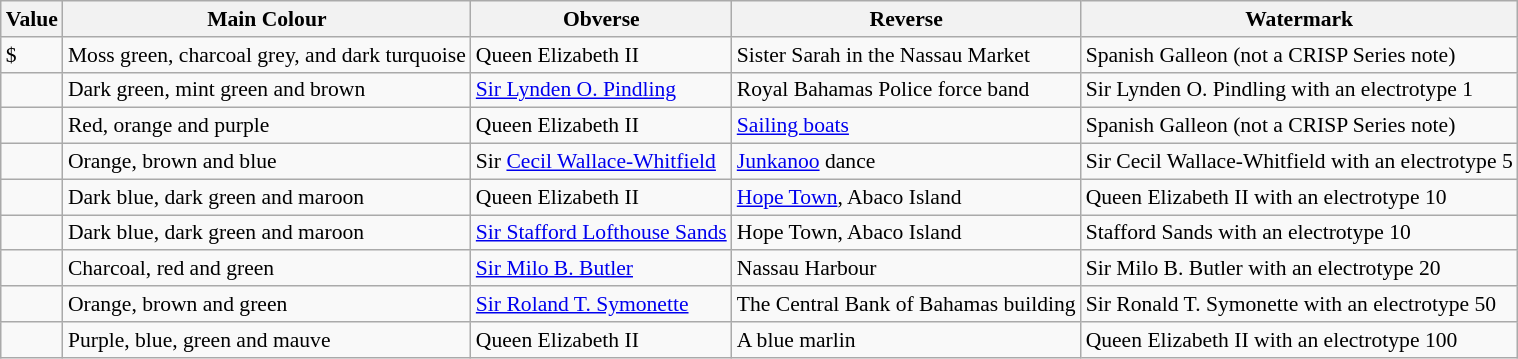<table class="wikitable" style="font-size: 90%">
<tr>
<th>Value</th>
<th>Main Colour</th>
<th>Obverse</th>
<th>Reverse</th>
<th>Watermark</th>
</tr>
<tr>
<td>$</td>
<td>Moss green, charcoal grey, and dark turquoise</td>
<td>Queen Elizabeth II</td>
<td>Sister Sarah in the Nassau Market</td>
<td>Spanish Galleon (not a CRISP Series note)</td>
</tr>
<tr>
<td></td>
<td>Dark green, mint green and brown</td>
<td><a href='#'>Sir Lynden O. Pindling</a></td>
<td>Royal Bahamas Police force band</td>
<td Sir Lynden Pindling>Sir Lynden O. Pindling with an electrotype 1</td>
</tr>
<tr>
<td></td>
<td>Red, orange and purple</td>
<td>Queen Elizabeth II</td>
<td><a href='#'>Sailing boats</a></td>
<td>Spanish Galleon (not a CRISP Series note)</td>
</tr>
<tr>
<td></td>
<td>Orange, brown and blue</td>
<td>Sir <a href='#'>Cecil Wallace-Whitfield</a></td>
<td><a href='#'>Junkanoo</a> dance</td>
<td>Sir Cecil Wallace-Whitfield with an electrotype 5</td>
</tr>
<tr>
<td></td>
<td>Dark blue, dark green and maroon</td>
<td Elizabeth II>Queen Elizabeth II</td>
<td><a href='#'>Hope Town</a>, Abaco Island</td>
<td>Queen Elizabeth II with an electrotype 10</td>
</tr>
<tr>
<td></td>
<td>Dark blue, dark green and maroon</td>
<td><a href='#'>Sir Stafford Lofthouse Sands</a></td>
<td>Hope Town, Abaco Island</td>
<td>Stafford Sands with an electrotype 10</td>
</tr>
<tr>
<td></td>
<td>Charcoal, red and green</td>
<td><a href='#'>Sir Milo B. Butler</a></td>
<td>Nassau Harbour</td>
<td>Sir Milo B. Butler with an electrotype 20</td>
</tr>
<tr>
<td></td>
<td>Orange, brown and green</td>
<td><a href='#'>Sir Roland T. Symonette</a></td>
<td>The Central Bank of Bahamas building</td>
<td>Sir Ronald T. Symonette with an electrotype 50</td>
</tr>
<tr>
<td></td>
<td>Purple, blue, green and mauve</td>
<td Elizabeth II>Queen Elizabeth II</td>
<td>A blue marlin</td>
<td>Queen Elizabeth II with an electrotype 100</td>
</tr>
</table>
